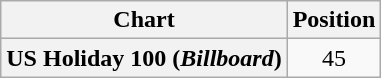<table class="wikitable plainrowheaders sortable" style="text-align:center">
<tr>
<th scope="col">Chart</th>
<th scope="col">Position</th>
</tr>
<tr>
<th scope="row">US Holiday 100 (<em>Billboard</em>)</th>
<td>45</td>
</tr>
</table>
